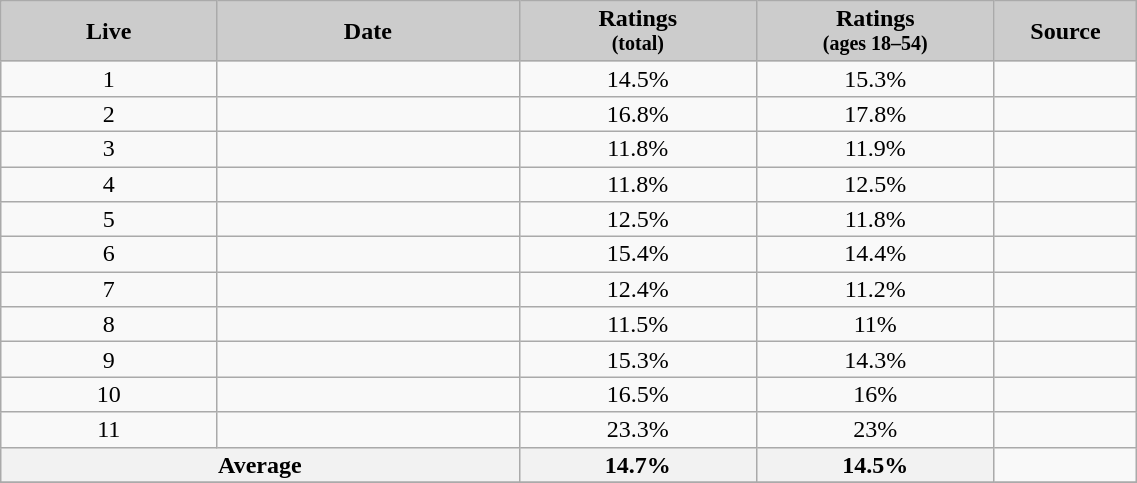<table class="wikitable" style="text-align:center; background:#f9f9f9; line-height:16px;" width="60%">
<tr>
<th style="background:#ccc; color:#yyy;" width="10%">Live</th>
<th style="background:#ccc; color:#yyy;" width="14%">Date</th>
<th style="background:#ccc; color:#yyy;" width="11%">Ratings<br><small>(total)</small></th>
<th style="background:#ccc; color:#yyy;" width="11%">Ratings<br><small>(ages 18–54)</small></th>
<th style="background:#ccc; color:#yyy;" width="6%">Source</th>
</tr>
<tr>
<td>1</td>
<td></td>
<td>14.5%</td>
<td>15.3%</td>
<td></td>
</tr>
<tr>
<td>2</td>
<td></td>
<td>16.8%</td>
<td>17.8%</td>
<td></td>
</tr>
<tr>
<td>3</td>
<td></td>
<td>11.8%</td>
<td>11.9%</td>
<td></td>
</tr>
<tr>
<td>4</td>
<td></td>
<td>11.8%</td>
<td>12.5%</td>
<td></td>
</tr>
<tr>
<td>5</td>
<td></td>
<td>12.5%</td>
<td>11.8%</td>
<td></td>
</tr>
<tr>
<td>6</td>
<td></td>
<td>15.4%</td>
<td>14.4%</td>
<td></td>
</tr>
<tr>
<td>7</td>
<td></td>
<td>12.4%</td>
<td>11.2%</td>
<td></td>
</tr>
<tr>
<td>8</td>
<td></td>
<td>11.5%</td>
<td>11%</td>
<td></td>
</tr>
<tr>
<td>9</td>
<td></td>
<td>15.3%</td>
<td>14.3%</td>
<td></td>
</tr>
<tr>
<td>10</td>
<td></td>
<td>16.5%</td>
<td>16%</td>
<td></td>
</tr>
<tr>
<td>11</td>
<td></td>
<td>23.3%</td>
<td>23%</td>
<td></td>
</tr>
<tr>
<th colspan="2">Average</th>
<th>14.7%</th>
<th>14.5%</th>
<td></td>
</tr>
<tr>
</tr>
</table>
